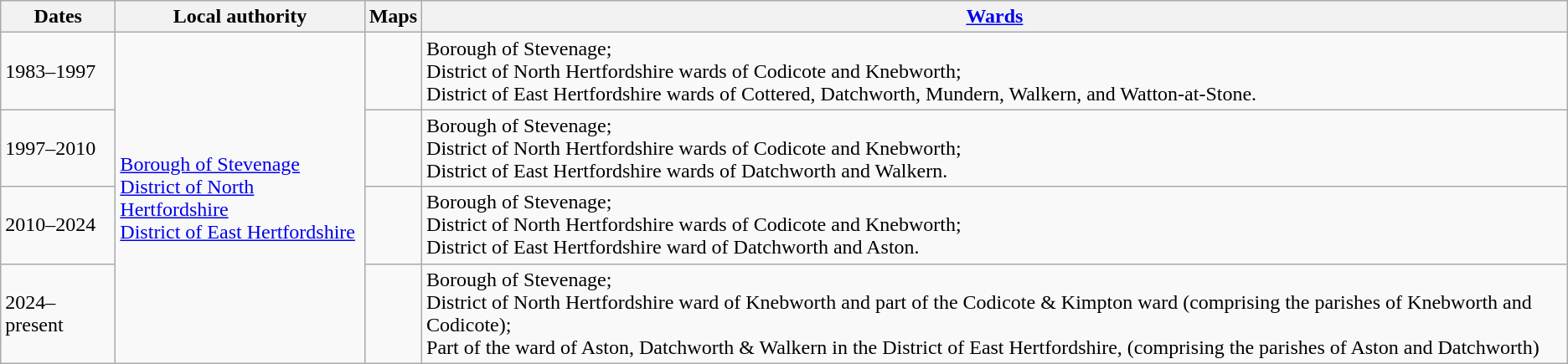<table class=wikitable>
<tr>
<th>Dates</th>
<th>Local authority</th>
<th>Maps</th>
<th><a href='#'>Wards</a></th>
</tr>
<tr>
<td>1983–1997</td>
<td rowspan="4"><a href='#'>Borough of Stevenage</a><br><a href='#'>District of North Hertfordshire</a><br><a href='#'>District of East Hertfordshire</a></td>
<td></td>
<td>Borough of Stevenage;<br>District of North Hertfordshire wards of Codicote and Knebworth;<br>District of East Hertfordshire wards of Cottered, Datchworth, Mundern, Walkern, and Watton-at-Stone.</td>
</tr>
<tr>
<td>1997–2010</td>
<td></td>
<td>Borough of Stevenage;<br>District of North Hertfordshire wards of Codicote and Knebworth;<br>District of East Hertfordshire wards of Datchworth and Walkern.</td>
</tr>
<tr>
<td>2010–2024</td>
<td></td>
<td>Borough of Stevenage;<br>District of North Hertfordshire wards of Codicote and Knebworth;<br>District of East Hertfordshire ward of Datchworth and Aston.</td>
</tr>
<tr>
<td>2024–present</td>
<td></td>
<td>Borough of Stevenage;<br>District of North Hertfordshire ward of Knebworth and part of the Codicote & Kimpton ward (comprising the parishes of Knebworth and Codicote);<br>Part of the ward of Aston, Datchworth & Walkern in the District of East Hertfordshire, (comprising the parishes of Aston and Datchworth)</td>
</tr>
</table>
